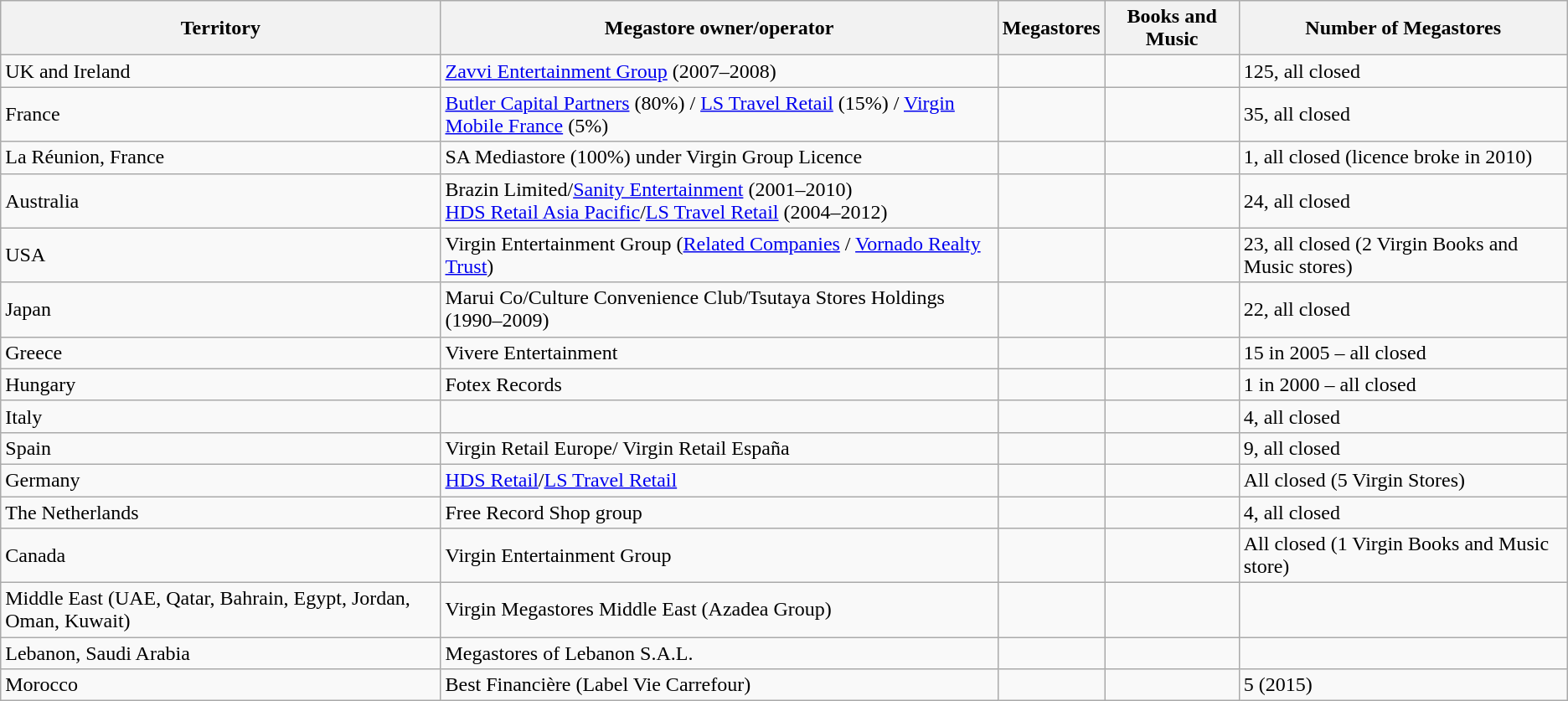<table class="wikitable">
<tr>
<th>Territory</th>
<th>Megastore owner/operator</th>
<th>Megastores</th>
<th>Books and Music</th>
<th>Number of Megastores</th>
</tr>
<tr>
<td>UK and Ireland</td>
<td><a href='#'>Zavvi Entertainment Group</a> (2007–2008)</td>
<td></td>
<td></td>
<td>125, all closed</td>
</tr>
<tr>
<td>France</td>
<td><a href='#'>Butler Capital Partners</a> (80%) / <a href='#'>LS Travel Retail</a> (15%) / <a href='#'>Virgin Mobile France</a> (5%)</td>
<td></td>
<td></td>
<td>35, all closed</td>
</tr>
<tr>
<td>La Réunion, France</td>
<td>SA Mediastore (100%) under Virgin Group Licence</td>
<td></td>
<td></td>
<td>1, all closed (licence broke in 2010)</td>
</tr>
<tr>
<td>Australia</td>
<td>Brazin Limited/<a href='#'>Sanity Entertainment</a> (2001–2010)<br><a href='#'>HDS Retail Asia Pacific</a>/<a href='#'>LS Travel Retail</a> (2004–2012)</td>
<td></td>
<td></td>
<td>24, all closed</td>
</tr>
<tr>
<td>USA</td>
<td>Virgin Entertainment Group (<a href='#'>Related Companies</a> / <a href='#'>Vornado Realty Trust</a>)</td>
<td></td>
<td></td>
<td>23, all closed (2 Virgin Books and Music stores)</td>
</tr>
<tr>
<td>Japan</td>
<td>Marui Co/Culture Convenience Club/Tsutaya Stores Holdings (1990–2009)</td>
<td> </td>
<td></td>
<td>22, all closed</td>
</tr>
<tr>
<td>Greece</td>
<td>Vivere Entertainment</td>
<td></td>
<td></td>
<td>15 in 2005 – all closed</td>
</tr>
<tr>
<td>Hungary</td>
<td>Fotex Records</td>
<td></td>
<td></td>
<td>1 in 2000 – all closed</td>
</tr>
<tr>
<td>Italy</td>
<td></td>
<td></td>
<td></td>
<td>4, all closed</td>
</tr>
<tr>
<td>Spain</td>
<td>Virgin Retail Europe/ Virgin Retail España</td>
<td></td>
<td></td>
<td>9, all closed</td>
</tr>
<tr>
<td>Germany</td>
<td><a href='#'>HDS Retail</a>/<a href='#'>LS Travel Retail</a></td>
<td></td>
<td></td>
<td>All closed (5 Virgin Stores)</td>
</tr>
<tr>
<td>The Netherlands</td>
<td>Free Record Shop group</td>
<td></td>
<td></td>
<td>4, all closed</td>
</tr>
<tr>
<td>Canada</td>
<td>Virgin Entertainment Group</td>
<td></td>
<td></td>
<td>All closed (1 Virgin Books and Music store)</td>
</tr>
<tr>
<td>Middle East (UAE, Qatar, Bahrain, Egypt, Jordan, Oman, Kuwait)</td>
<td>Virgin Megastores Middle East (Azadea Group)</td>
<td></td>
<td></td>
<td></td>
</tr>
<tr>
<td>Lebanon, Saudi Arabia</td>
<td>Megastores of Lebanon S.A.L.</td>
<td></td>
<td></td>
<td></td>
</tr>
<tr>
<td>Morocco</td>
<td>Best Financière (Label Vie Carrefour)</td>
<td></td>
<td></td>
<td>5 (2015)</td>
</tr>
</table>
